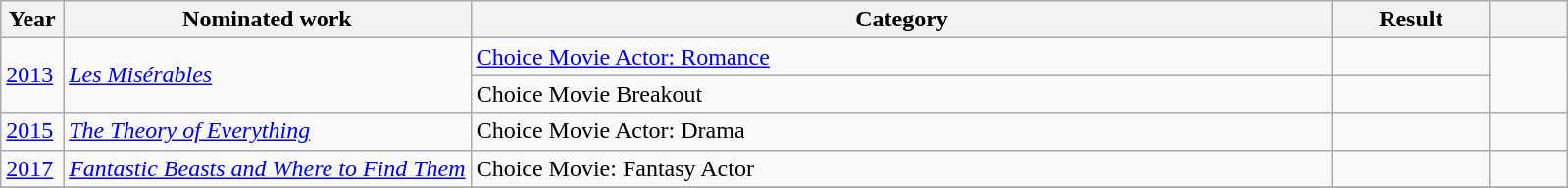<table class=wikitable>
<tr>
<th width=4%>Year</th>
<th width=26%>Nominated work</th>
<th width=55%>Category</th>
<th width=10%>Result</th>
<th width=5%></th>
</tr>
<tr>
<td rowspan="2"><a href='#'>2013</a></td>
<td rowspan="2"><em><a href='#'>Les Misérables</a></em></td>
<td><a href='#'>Choice Movie Actor: Romance</a></td>
<td></td>
<td rowspan="2"></td>
</tr>
<tr>
<td>Choice Movie Breakout</td>
<td></td>
</tr>
<tr>
<td><a href='#'>2015</a></td>
<td><em><a href='#'>The Theory of Everything</a></em></td>
<td Teen Choice Awards>Choice Movie Actor: Drama</td>
<td></td>
<td></td>
</tr>
<tr>
<td><a href='#'>2017</a></td>
<td><em><a href='#'>Fantastic Beasts and Where to Find Them</a></em></td>
<td Teen Choice Awards>Choice Movie: Fantasy Actor</td>
<td></td>
<td></td>
</tr>
<tr>
</tr>
</table>
